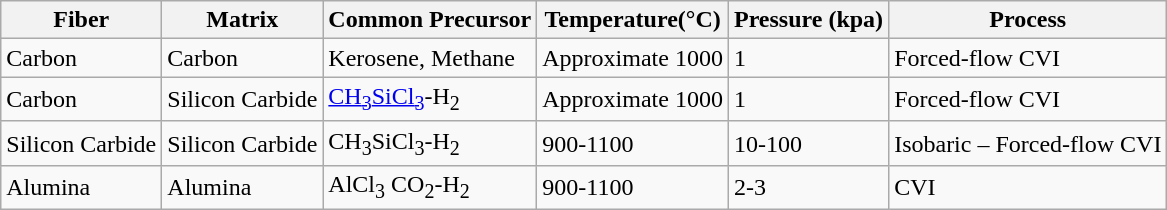<table class="wikitable">
<tr>
<th>Fiber</th>
<th>Matrix</th>
<th>Common Precursor</th>
<th>Temperature(°C)</th>
<th>Pressure (kpa)</th>
<th>Process</th>
</tr>
<tr>
<td>Carbon</td>
<td>Carbon</td>
<td>Kerosene, Methane</td>
<td>Approximate  1000</td>
<td>1</td>
<td>Forced-flow CVI</td>
</tr>
<tr>
<td>Carbon</td>
<td>Silicon Carbide</td>
<td><a href='#'>CH<sub>3</sub>SiCl<sub>3</sub></a>-H<sub>2</sub></td>
<td>Approximate  1000</td>
<td>1</td>
<td>Forced-flow CVI</td>
</tr>
<tr>
<td>Silicon Carbide</td>
<td>Silicon Carbide</td>
<td>CH<sub>3</sub>SiCl<sub>3</sub>-H<sub>2</sub></td>
<td>900-1100</td>
<td>10-100</td>
<td>Isobaric – Forced-flow CVI</td>
</tr>
<tr>
<td>Alumina</td>
<td>Alumina</td>
<td>AlCl<sub>3</sub> CO<sub>2</sub>-H<sub>2</sub></td>
<td>900-1100</td>
<td>2-3</td>
<td>CVI</td>
</tr>
</table>
